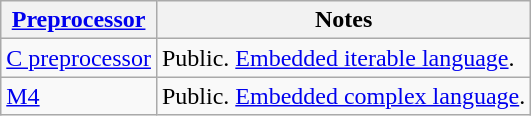<table class="wikitable sortable">
<tr>
<th><a href='#'>Preprocessor</a></th>
<th>Notes</th>
</tr>
<tr>
<td><a href='#'>C preprocessor</a></td>
<td>Public. <a href='#'>Embedded iterable language</a>.</td>
</tr>
<tr>
<td><a href='#'>M4</a></td>
<td>Public. <a href='#'>Embedded complex language</a>.</td>
</tr>
</table>
